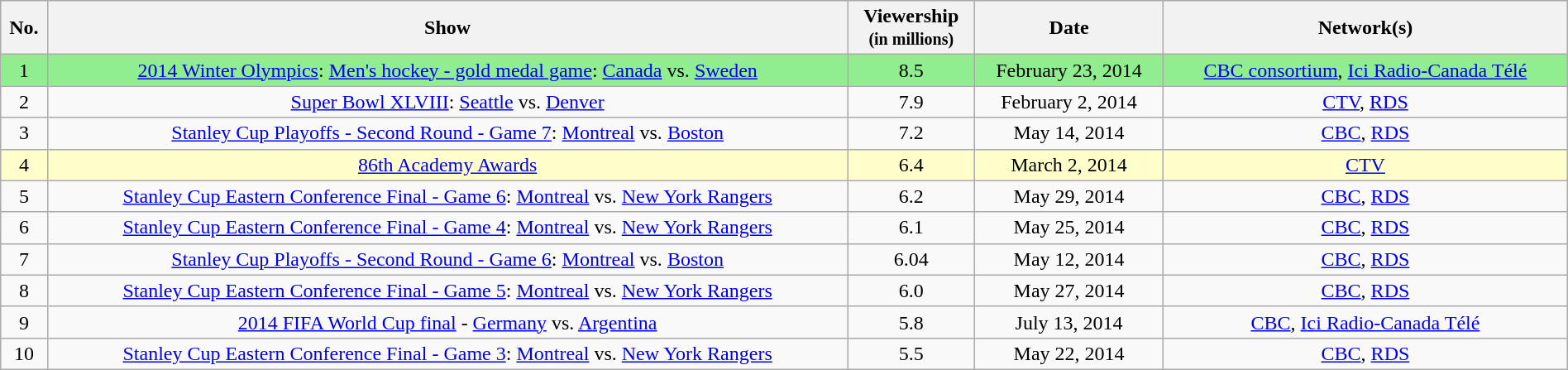<table class="wikitable sortable" style="width:100%; text-align:center;">
<tr>
<th><abbr>No.</abbr></th>
<th>Show</th>
<th>Viewership<br><small>(in millions)</small></th>
<th>Date</th>
<th>Network(s)</th>
</tr>
<tr style="background:lightgreen;">
<td>1</td>
<td><a href='#'>2014 Winter Olympics</a>: <a href='#'>Men's hockey - gold medal game</a>: <a href='#'>Canada</a> vs. <a href='#'>Sweden</a></td>
<td>8.5</td>
<td>February 23, 2014</td>
<td><a href='#'>CBC consortium</a>, <a href='#'>Ici Radio-Canada Télé</a></td>
</tr>
<tr>
<td>2</td>
<td><a href='#'>Super Bowl XLVIII</a>: <a href='#'>Seattle</a> vs. <a href='#'>Denver</a></td>
<td>7.9</td>
<td>February 2, 2014</td>
<td><a href='#'>CTV</a>, <a href='#'>RDS</a></td>
</tr>
<tr>
<td>3</td>
<td><a href='#'>Stanley Cup Playoffs - Second Round - Game 7</a>: <a href='#'>Montreal</a> vs. <a href='#'>Boston</a></td>
<td>7.2</td>
<td>May 14, 2014</td>
<td><a href='#'>CBC</a>, <a href='#'>RDS</a></td>
</tr>
<tr style="background:#ffc;">
<td>4</td>
<td><a href='#'>86th Academy Awards</a></td>
<td>6.4</td>
<td>March 2, 2014</td>
<td><a href='#'>CTV</a></td>
</tr>
<tr>
<td>5</td>
<td><a href='#'>Stanley Cup Eastern Conference Final - Game 6</a>: <a href='#'>Montreal</a> vs. <a href='#'>New York Rangers</a></td>
<td>6.2</td>
<td>May 29, 2014</td>
<td><a href='#'>CBC</a>, <a href='#'>RDS</a></td>
</tr>
<tr>
<td>6</td>
<td><a href='#'>Stanley Cup Eastern Conference Final - Game 4</a>: <a href='#'>Montreal</a> vs. <a href='#'>New York Rangers</a></td>
<td>6.1</td>
<td>May 25, 2014</td>
<td><a href='#'>CBC</a>, <a href='#'>RDS</a></td>
</tr>
<tr>
<td>7</td>
<td><a href='#'>Stanley Cup Playoffs - Second Round - Game 6</a>: <a href='#'>Montreal</a> vs. <a href='#'>Boston</a></td>
<td>6.04</td>
<td>May 12, 2014</td>
<td><a href='#'>CBC</a>, <a href='#'>RDS</a></td>
</tr>
<tr>
<td>8</td>
<td><a href='#'>Stanley Cup Eastern Conference Final - Game 5</a>: <a href='#'>Montreal</a> vs. <a href='#'>New York Rangers</a></td>
<td>6.0</td>
<td>May 27, 2014</td>
<td><a href='#'>CBC</a>, <a href='#'>RDS</a></td>
</tr>
<tr>
<td>9</td>
<td><a href='#'>2014 FIFA World Cup final</a> - <a href='#'>Germany</a> vs. <a href='#'>Argentina</a></td>
<td>5.8</td>
<td>July 13, 2014</td>
<td><a href='#'>CBC</a>, <a href='#'>Ici Radio-Canada Télé</a></td>
</tr>
<tr>
<td>10</td>
<td><a href='#'>Stanley Cup Eastern Conference Final - Game 3</a>: <a href='#'>Montreal</a> vs. <a href='#'>New York Rangers</a></td>
<td>5.5</td>
<td>May 22, 2014</td>
<td><a href='#'>CBC</a>, <a href='#'>RDS</a></td>
</tr>
</table>
